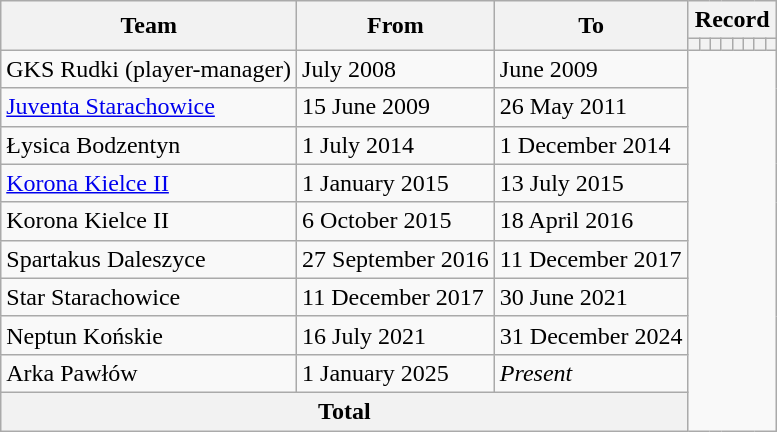<table class="wikitable" style="text-align: center;">
<tr>
<th rowspan="2">Team</th>
<th rowspan="2">From</th>
<th rowspan="2">To</th>
<th colspan="8">Record</th>
</tr>
<tr>
<th></th>
<th></th>
<th></th>
<th></th>
<th></th>
<th></th>
<th></th>
<th></th>
</tr>
<tr>
<td align=left>GKS Rudki (player-manager)</td>
<td align=left>July 2008</td>
<td align=left>June 2009<br></td>
</tr>
<tr>
<td align=left><a href='#'>Juventa Starachowice</a></td>
<td align=left>15 June 2009</td>
<td align=left>26 May 2011<br></td>
</tr>
<tr>
<td align=left>Łysica Bodzentyn</td>
<td align=left>1 July 2014</td>
<td align=left>1 December 2014<br></td>
</tr>
<tr>
<td align=left><a href='#'>Korona Kielce II</a></td>
<td align=left>1 January 2015</td>
<td align=left>13 July 2015<br></td>
</tr>
<tr>
<td align=left>Korona Kielce II</td>
<td align=left>6 October 2015</td>
<td align=left>18 April 2016<br></td>
</tr>
<tr>
<td align=left>Spartakus Daleszyce</td>
<td align=left>27 September 2016</td>
<td align=left>11 December 2017<br></td>
</tr>
<tr>
<td align=left>Star Starachowice</td>
<td align=left>11 December 2017</td>
<td align=left>30 June 2021<br></td>
</tr>
<tr>
<td align=left>Neptun Końskie</td>
<td align=left>16 July 2021</td>
<td align=left>31 December 2024<br></td>
</tr>
<tr>
<td align=left>Arka Pawłów</td>
<td align=left>1 January 2025</td>
<td align=left><em>Present</em><br></td>
</tr>
<tr>
<th colspan="3">Total<br></th>
</tr>
</table>
